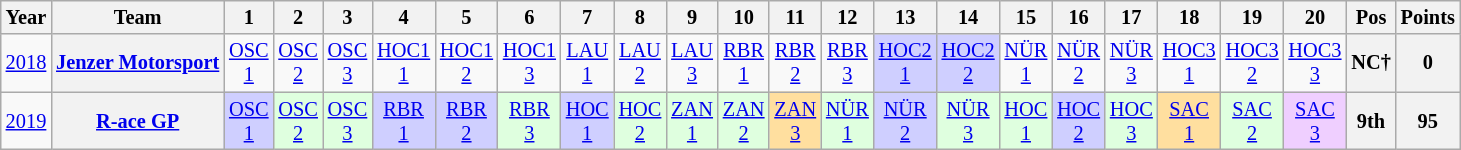<table class="wikitable" style="text-align:center; font-size:85%">
<tr>
<th>Year</th>
<th>Team</th>
<th>1</th>
<th>2</th>
<th>3</th>
<th>4</th>
<th>5</th>
<th>6</th>
<th>7</th>
<th>8</th>
<th>9</th>
<th>10</th>
<th>11</th>
<th>12</th>
<th>13</th>
<th>14</th>
<th>15</th>
<th>16</th>
<th>17</th>
<th>18</th>
<th>19</th>
<th>20</th>
<th>Pos</th>
<th>Points</th>
</tr>
<tr>
<td><a href='#'>2018</a></td>
<th nowrap><a href='#'>Jenzer Motorsport</a></th>
<td style="background:#;"><a href='#'>OSC<br>1</a></td>
<td style="background:#;"><a href='#'>OSC<br>2</a></td>
<td style="background:#;"><a href='#'>OSC<br>3</a></td>
<td style="background:#;"><a href='#'>HOC1<br>1</a></td>
<td style="background:#;"><a href='#'>HOC1<br>2</a></td>
<td style="background:#;"><a href='#'>HOC1<br>3</a></td>
<td style="background:#;"><a href='#'>LAU<br>1</a></td>
<td style="background:#;"><a href='#'>LAU<br>2</a></td>
<td style="background:#;"><a href='#'>LAU<br>3</a></td>
<td style="background:#;"><a href='#'>RBR<br>1</a></td>
<td style="background:#;"><a href='#'>RBR<br>2</a></td>
<td style="background:#;"><a href='#'>RBR<br>3</a></td>
<td style="background:#CFCFFF;"><a href='#'>HOC2<br>1</a><br></td>
<td style="background:#CFCFFF;"><a href='#'>HOC2<br>2</a><br></td>
<td style="background:#;"><a href='#'>NÜR<br>1</a></td>
<td style="background:#;"><a href='#'>NÜR<br>2</a></td>
<td style="background:#;"><a href='#'>NÜR<br>3</a></td>
<td style="background:#;"><a href='#'>HOC3<br>1</a></td>
<td style="background:#;"><a href='#'>HOC3<br>2</a></td>
<td style="background:#;"><a href='#'>HOC3<br>3</a></td>
<th>NC†</th>
<th>0</th>
</tr>
<tr>
<td><a href='#'>2019</a></td>
<th nowrap><a href='#'>R-ace GP</a></th>
<td style="background:#CFCFFF;"><a href='#'>OSC<br>1</a><br></td>
<td style="background:#DFFFDF;"><a href='#'>OSC<br>2</a><br></td>
<td style="background:#DFFFDF;"><a href='#'>OSC<br>3</a><br></td>
<td style="background:#CFCFFF;"><a href='#'>RBR<br>1</a><br></td>
<td style="background:#CFCFFF;"><a href='#'>RBR<br>2</a><br></td>
<td style="background:#DFFFDF;"><a href='#'>RBR<br>3</a><br></td>
<td style="background:#CFCFFF;"><a href='#'>HOC<br>1</a><br></td>
<td style="background:#DFFFDF;"><a href='#'>HOC<br>2</a><br></td>
<td style="background:#DFFFDF;"><a href='#'>ZAN<br>1</a><br></td>
<td style="background:#DFFFDF;"><a href='#'>ZAN<br>2</a><br></td>
<td style="background:#FFDF9F;"><a href='#'>ZAN<br>3</a><br></td>
<td style="background:#DFFFDF;"><a href='#'>NÜR<br>1</a><br></td>
<td style="background:#CFCFFF;"><a href='#'>NÜR<br>2</a><br></td>
<td style="background:#DFFFDF;"><a href='#'>NÜR<br>3</a><br></td>
<td style="background:#DFFFDF;"><a href='#'>HOC<br>1</a><br></td>
<td style="background:#CFCFFF;"><a href='#'>HOC<br>2</a><br></td>
<td style="background:#DFFFDF;"><a href='#'>HOC<br>3</a><br></td>
<td style="background:#FFDF9F;"><a href='#'>SAC<br>1</a><br></td>
<td style="background:#DFFFDF;"><a href='#'>SAC<br>2</a><br></td>
<td style="background:#EFCFFF;"><a href='#'>SAC<br>3</a><br></td>
<th>9th</th>
<th>95</th>
</tr>
</table>
